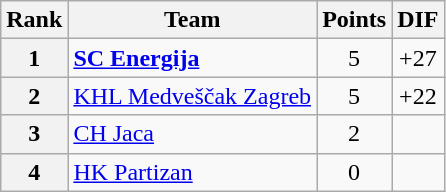<table class="wikitable" style="text-align: center;">
<tr>
<th>Rank</th>
<th>Team</th>
<th>Points</th>
<th>DIF</th>
</tr>
<tr>
<th>1</th>
<td style="text-align: left;"> <strong><a href='#'>SC Energija</a></strong></td>
<td>5</td>
<td>+27</td>
</tr>
<tr>
<th>2</th>
<td style="text-align: left;"> <a href='#'>KHL Medveščak Zagreb</a></td>
<td>5</td>
<td>+22</td>
</tr>
<tr>
<th>3</th>
<td style="text-align: left;"> <a href='#'>CH Jaca</a></td>
<td>2</td>
<td></td>
</tr>
<tr>
<th>4</th>
<td style="text-align: left;"> <a href='#'>HK Partizan</a></td>
<td>0</td>
<td></td>
</tr>
</table>
